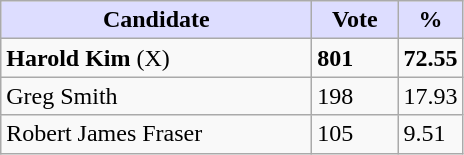<table class="wikitable">
<tr>
<th style="background:#ddf; width:200px;">Candidate</th>
<th style="background:#ddf; width:50px;">Vote</th>
<th style="background:#ddf; width:30px;">%</th>
</tr>
<tr>
<td><strong>Harold Kim</strong> (X)</td>
<td><strong>801</strong></td>
<td><strong>72.55</strong></td>
</tr>
<tr>
<td>Greg Smith</td>
<td>198</td>
<td>17.93</td>
</tr>
<tr>
<td>Robert James Fraser</td>
<td>105</td>
<td>9.51</td>
</tr>
</table>
